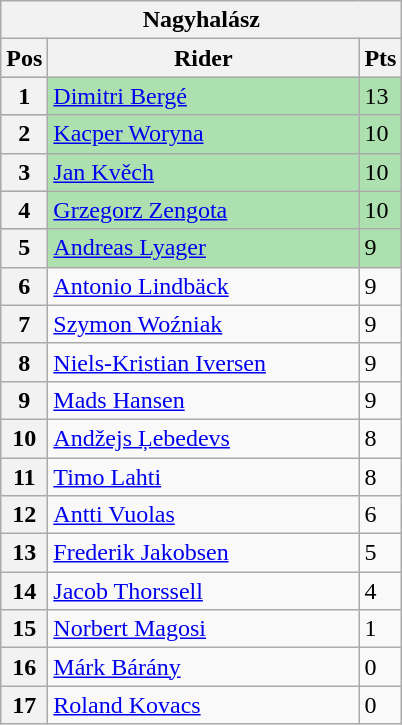<table class="wikitable">
<tr>
<th colspan="3">Nagyhalász</th>
</tr>
<tr>
<th width=20>Pos</th>
<th width=200>Rider</th>
<th width=20>Pts</th>
</tr>
<tr style="background:#ACE1AF;">
<th>1</th>
<td> <a href='#'>Dimitri Bergé</a></td>
<td>13</td>
</tr>
<tr style="background:#ACE1AF;">
<th>2</th>
<td> <a href='#'>Kacper Woryna</a></td>
<td>10</td>
</tr>
<tr style="background:#ACE1AF;">
<th>3</th>
<td> <a href='#'>Jan Kvěch</a></td>
<td>10</td>
</tr>
<tr style="background:#ACE1AF;">
<th>4</th>
<td> <a href='#'>Grzegorz Zengota</a></td>
<td>10</td>
</tr>
<tr style="background:#ACE1AF;">
<th>5</th>
<td> <a href='#'>Andreas Lyager</a></td>
<td>9</td>
</tr>
<tr>
<th>6</th>
<td> <a href='#'>Antonio Lindbäck</a></td>
<td>9</td>
</tr>
<tr>
<th>7</th>
<td> <a href='#'>Szymon Woźniak</a></td>
<td>9</td>
</tr>
<tr>
<th>8</th>
<td> <a href='#'>Niels-Kristian Iversen</a></td>
<td>9</td>
</tr>
<tr>
<th>9</th>
<td> <a href='#'>Mads Hansen</a></td>
<td>9</td>
</tr>
<tr>
<th>10</th>
<td> <a href='#'>Andžejs Ļebedevs</a></td>
<td>8</td>
</tr>
<tr>
<th>11</th>
<td> <a href='#'>Timo Lahti</a></td>
<td>8</td>
</tr>
<tr>
<th>12</th>
<td> <a href='#'>Antti Vuolas</a></td>
<td>6</td>
</tr>
<tr>
<th>13</th>
<td> <a href='#'>Frederik Jakobsen</a></td>
<td>5</td>
</tr>
<tr>
<th>14</th>
<td> <a href='#'>Jacob Thorssell</a></td>
<td>4</td>
</tr>
<tr>
<th>15</th>
<td> <a href='#'>Norbert Magosi</a></td>
<td>1</td>
</tr>
<tr>
<th>16</th>
<td> <a href='#'>Márk Bárány</a></td>
<td>0</td>
</tr>
<tr>
<th>17</th>
<td> <a href='#'>Roland Kovacs</a></td>
<td>0</td>
</tr>
</table>
